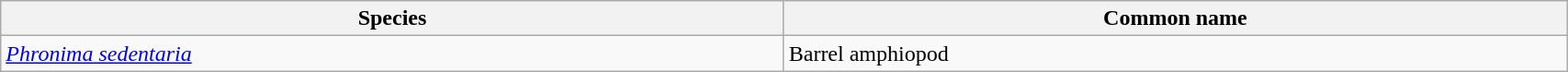<table width=90% class="wikitable">
<tr>
<th width=25%>Species</th>
<th width=25%>Common name</th>
</tr>
<tr>
<td><em><a href='#'>Phronima sedentaria</a></em></td>
<td>Barrel amphiopod</td>
</tr>
</table>
